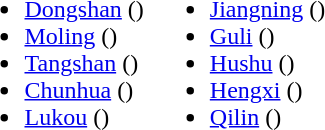<table>
<tr>
<td valign="top"><br><ul><li><a href='#'>Dongshan</a> ()</li><li><a href='#'>Moling</a> ()</li><li><a href='#'>Tangshan</a> ()</li><li><a href='#'>Chunhua</a> ()</li><li><a href='#'>Lukou</a> ()</li></ul></td>
<td valign="top"><br><ul><li><a href='#'>Jiangning</a> ()</li><li><a href='#'>Guli</a> ()</li><li><a href='#'>Hushu</a> ()</li><li><a href='#'>Hengxi</a> ()</li><li><a href='#'>Qilin</a> ()</li></ul></td>
</tr>
</table>
